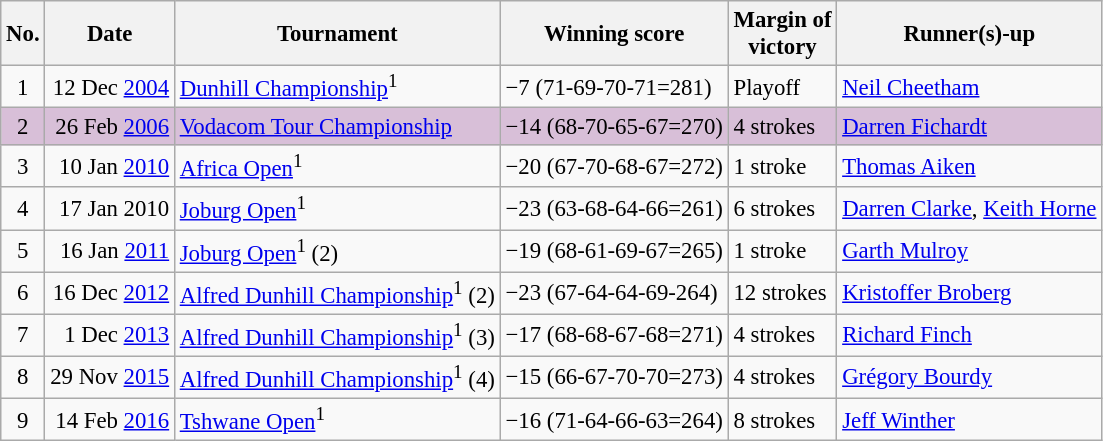<table class="wikitable" style="font-size:95%;">
<tr>
<th>No.</th>
<th>Date</th>
<th>Tournament</th>
<th>Winning score</th>
<th>Margin of<br>victory</th>
<th>Runner(s)-up</th>
</tr>
<tr>
<td align=center>1</td>
<td align=right>12 Dec <a href='#'>2004</a></td>
<td><a href='#'>Dunhill Championship</a><sup>1</sup></td>
<td>−7 (71-69-70-71=281)</td>
<td>Playoff</td>
<td> <a href='#'>Neil Cheetham</a></td>
</tr>
<tr style="background:thistle;">
<td align=center>2</td>
<td align=right>26 Feb <a href='#'>2006</a></td>
<td><a href='#'>Vodacom Tour Championship</a></td>
<td>−14 (68-70-65-67=270)</td>
<td>4 strokes</td>
<td> <a href='#'>Darren Fichardt</a></td>
</tr>
<tr>
<td align=center>3</td>
<td align=right>10 Jan <a href='#'>2010</a></td>
<td><a href='#'>Africa Open</a><sup>1</sup></td>
<td>−20 (67-70-68-67=272)</td>
<td>1 stroke</td>
<td> <a href='#'>Thomas Aiken</a></td>
</tr>
<tr>
<td align=center>4</td>
<td align=right>17 Jan 2010</td>
<td><a href='#'>Joburg Open</a><sup>1</sup></td>
<td>−23 (63-68-64-66=261)</td>
<td>6 strokes</td>
<td> <a href='#'>Darren Clarke</a>,  <a href='#'>Keith Horne</a></td>
</tr>
<tr>
<td align=center>5</td>
<td align=right>16 Jan <a href='#'>2011</a></td>
<td><a href='#'>Joburg Open</a><sup>1</sup> (2)</td>
<td>−19 (68-61-69-67=265)</td>
<td>1 stroke</td>
<td> <a href='#'>Garth Mulroy</a></td>
</tr>
<tr>
<td align=center>6</td>
<td align=right>16 Dec <a href='#'>2012</a></td>
<td><a href='#'>Alfred Dunhill Championship</a><sup>1</sup> (2)</td>
<td>−23 (67-64-64-69-264)</td>
<td>12 strokes</td>
<td> <a href='#'>Kristoffer Broberg</a></td>
</tr>
<tr>
<td align=center>7</td>
<td align=right>1 Dec <a href='#'>2013</a></td>
<td><a href='#'>Alfred Dunhill Championship</a><sup>1</sup> (3)</td>
<td>−17 (68-68-67-68=271)</td>
<td>4 strokes</td>
<td> <a href='#'>Richard Finch</a></td>
</tr>
<tr>
<td align=center>8</td>
<td align=right>29 Nov <a href='#'>2015</a></td>
<td><a href='#'>Alfred Dunhill Championship</a><sup>1</sup> (4)</td>
<td>−15 (66-67-70-70=273)</td>
<td>4 strokes</td>
<td> <a href='#'>Grégory Bourdy</a></td>
</tr>
<tr>
<td align=center>9</td>
<td align=right>14 Feb <a href='#'>2016</a></td>
<td><a href='#'>Tshwane Open</a><sup>1</sup></td>
<td>−16 (71-64-66-63=264)</td>
<td>8 strokes</td>
<td> <a href='#'>Jeff Winther</a></td>
</tr>
</table>
